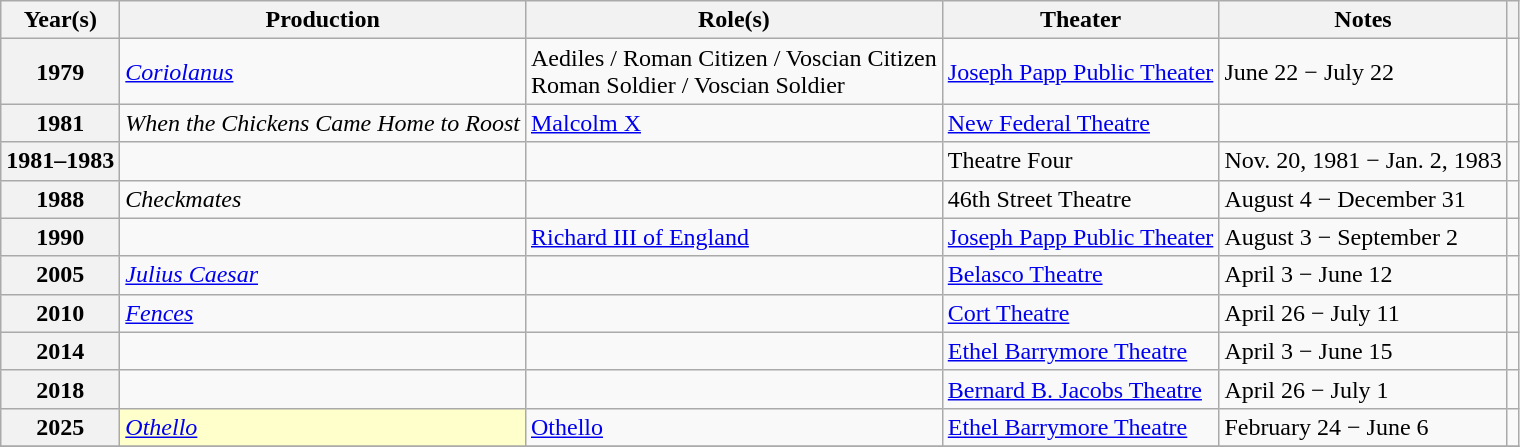<table class="wikitable plainrowheaders sortable">
<tr>
<th scope="col">Year(s)</th>
<th scope="col">Production</th>
<th scope="col">Role(s)</th>
<th scope="col">Theater</th>
<th scope="col" class="unsortable">Notes</th>
<th scope="col" class="unsortable"></th>
</tr>
<tr>
<th scope=row>1979</th>
<td><em><a href='#'>Coriolanus</a></em></td>
<td>Aediles / Roman Citizen / Voscian Citizen <br> Roman Soldier / Voscian Soldier</td>
<td><a href='#'>Joseph Papp Public Theater</a></td>
<td>June 22 − July 22</td>
<td style="text-align:center;"></td>
</tr>
<tr>
<th scope=row>1981</th>
<td><em>When the Chickens Came Home to Roost</em></td>
<td><a href='#'>Malcolm X</a></td>
<td><a href='#'>New Federal Theatre</a></td>
<td></td>
<td style="text-align:center;"></td>
</tr>
<tr>
<th scope=row>1981–1983</th>
<td><em></em></td>
<td></td>
<td>Theatre Four</td>
<td>Nov. 20, 1981 − Jan. 2, 1983</td>
<td style="text-align:center;"></td>
</tr>
<tr>
<th scope=row>1988</th>
<td><em>Checkmates</em></td>
<td></td>
<td>46th Street Theatre</td>
<td>August 4 − December 31</td>
<td style="text-align:center;"></td>
</tr>
<tr>
<th scope=row>1990</th>
<td><em></em></td>
<td><a href='#'>Richard III of England</a></td>
<td><a href='#'>Joseph Papp Public Theater</a></td>
<td>August 3 − September 2</td>
<td style="text-align:center;"></td>
</tr>
<tr>
<th scope=row>2005</th>
<td><em><a href='#'>Julius Caesar</a></em></td>
<td></td>
<td><a href='#'>Belasco Theatre</a></td>
<td>April 3 − June 12</td>
<td style="text-align:center;"></td>
</tr>
<tr>
<th scope=row>2010</th>
<td><em><a href='#'>Fences</a></em></td>
<td></td>
<td><a href='#'>Cort Theatre</a></td>
<td>April 26 − July 11</td>
<td style="text-align:center;"></td>
</tr>
<tr>
<th scope=row>2014</th>
<td><em></em></td>
<td></td>
<td><a href='#'>Ethel Barrymore Theatre</a></td>
<td>April 3 − June 15</td>
<td style="text-align:center;"></td>
</tr>
<tr>
<th scope=row>2018</th>
<td><em></em></td>
<td></td>
<td><a href='#'>Bernard B. Jacobs Theatre</a></td>
<td>April 26 − July 1</td>
<td style="text-align:center;"></td>
</tr>
<tr>
<th scope=row>2025</th>
<td style="background:#ffc;"><em><a href='#'>Othello</a></em></td>
<td><a href='#'>Othello</a></td>
<td><a href='#'>Ethel Barrymore Theatre</a></td>
<td>February 24 − June 6</td>
<td style="text-align:center;"></td>
</tr>
<tr>
</tr>
</table>
